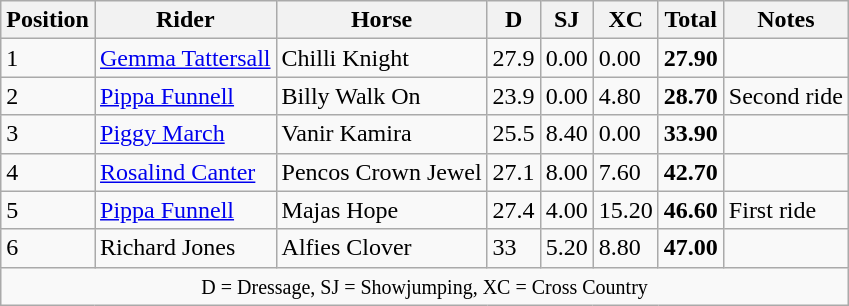<table class="wikitable">
<tr>
<th><strong>Position</strong></th>
<th><strong>Rider</strong></th>
<th><strong>Horse</strong></th>
<th><strong>D</strong></th>
<th><strong>SJ</strong></th>
<th><strong>XC</strong></th>
<th><strong>Total</strong></th>
<th><strong>Notes</strong></th>
</tr>
<tr>
<td>1</td>
<td><a href='#'>Gemma Tattersall</a></td>
<td>Chilli Knight</td>
<td>27.9</td>
<td>0.00</td>
<td>0.00</td>
<td><strong>27.90</strong></td>
<td></td>
</tr>
<tr>
<td>2</td>
<td><a href='#'>Pippa Funnell</a></td>
<td>Billy Walk On</td>
<td>23.9</td>
<td>0.00</td>
<td>4.80</td>
<td><strong>28.70</strong></td>
<td>Second ride</td>
</tr>
<tr>
<td>3</td>
<td><a href='#'>Piggy March</a></td>
<td>Vanir Kamira</td>
<td>25.5</td>
<td>8.40</td>
<td>0.00</td>
<td><strong>33.90</strong></td>
<td></td>
</tr>
<tr>
<td>4</td>
<td><a href='#'>Rosalind Canter</a></td>
<td>Pencos Crown Jewel</td>
<td>27.1</td>
<td>8.00</td>
<td>7.60</td>
<td><strong>42.70</strong></td>
<td></td>
</tr>
<tr>
<td>5</td>
<td><a href='#'>Pippa Funnell</a></td>
<td>Majas Hope</td>
<td>27.4</td>
<td>4.00</td>
<td>15.20</td>
<td><strong>46.60</strong></td>
<td>First ride</td>
</tr>
<tr>
<td>6</td>
<td>Richard Jones</td>
<td>Alfies Clover</td>
<td>33</td>
<td>5.20</td>
<td>8.80</td>
<td><strong>47.00</strong></td>
<td></td>
</tr>
<tr>
<td colspan=8 align=center><small>D = Dressage, SJ = Showjumping, XC = Cross Country</small></td>
</tr>
</table>
